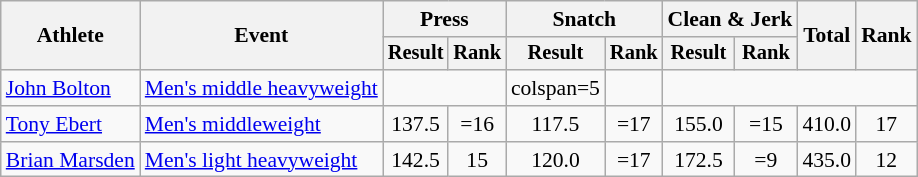<table class="wikitable" style="font-size:90%">
<tr>
<th rowspan="2">Athlete</th>
<th rowspan="2">Event</th>
<th colspan="2">Press</th>
<th colspan="2">Snatch</th>
<th colspan="2">Clean & Jerk</th>
<th rowspan="2">Total</th>
<th rowspan="2">Rank</th>
</tr>
<tr style="font-size:95%">
<th>Result</th>
<th>Rank</th>
<th>Result</th>
<th>Rank</th>
<th>Result</th>
<th>Rank</th>
</tr>
<tr align=center>
<td align=left><a href='#'>John Bolton</a></td>
<td align=left><a href='#'>Men's middle heavyweight</a></td>
<td colspan=2></td>
<td>colspan=5 </td>
<td></td>
</tr>
<tr align=center>
<td align=left><a href='#'>Tony Ebert</a></td>
<td align=left><a href='#'>Men's middleweight</a></td>
<td>137.5</td>
<td>=16</td>
<td>117.5</td>
<td>=17</td>
<td>155.0</td>
<td>=15</td>
<td>410.0</td>
<td>17</td>
</tr>
<tr align=center>
<td align=left><a href='#'>Brian Marsden</a></td>
<td align=left><a href='#'>Men's light heavyweight</a></td>
<td>142.5</td>
<td>15</td>
<td>120.0</td>
<td>=17</td>
<td>172.5</td>
<td>=9</td>
<td>435.0</td>
<td>12</td>
</tr>
</table>
